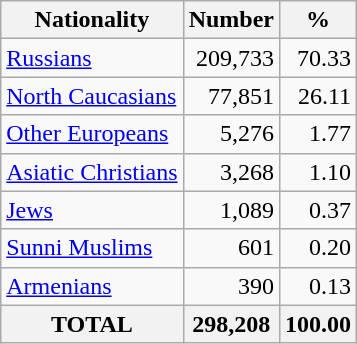<table class="wikitable sortable">
<tr>
<th>Nationality</th>
<th>Number</th>
<th>%</th>
</tr>
<tr>
<td><a href='#'>Russians</a></td>
<td align="right">209,733</td>
<td align="right">70.33</td>
</tr>
<tr>
<td><a href='#'>North Caucasians</a></td>
<td align="right">77,851</td>
<td align="right">26.11</td>
</tr>
<tr>
<td><a href='#'>Other Europeans</a></td>
<td align="right">5,276</td>
<td align="right">1.77</td>
</tr>
<tr>
<td><a href='#'>Asiatic Christians</a></td>
<td align="right">3,268</td>
<td align="right">1.10</td>
</tr>
<tr>
<td><a href='#'>Jews</a></td>
<td align="right">1,089</td>
<td align="right">0.37</td>
</tr>
<tr>
<td><a href='#'>Sunni Muslims</a></td>
<td align="right">601</td>
<td align="right">0.20</td>
</tr>
<tr>
<td><a href='#'>Armenians</a></td>
<td align="right">390</td>
<td align="right">0.13</td>
</tr>
<tr>
<th>TOTAL</th>
<th>298,208</th>
<th>100.00</th>
</tr>
</table>
